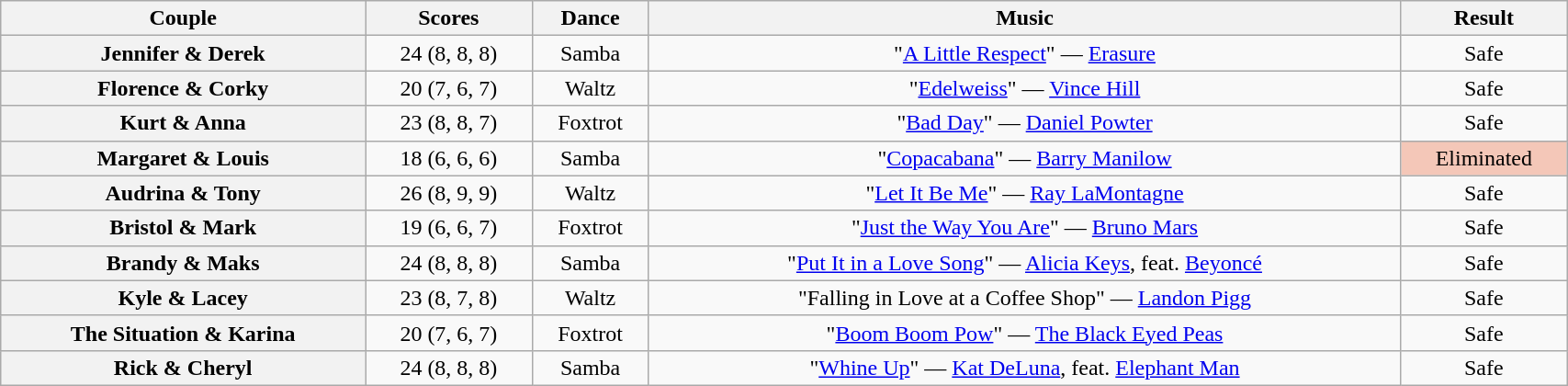<table class="wikitable sortable" style="text-align:center; width:90%">
<tr>
<th scope="col">Couple</th>
<th scope="col">Scores</th>
<th scope="col" class="unsortable">Dance</th>
<th scope="col" class="unsortable">Music</th>
<th scope="col" class="unsortable">Result</th>
</tr>
<tr>
<th scope="row">Jennifer & Derek</th>
<td>24 (8, 8, 8)</td>
<td>Samba</td>
<td>"<a href='#'>A Little Respect</a>" — <a href='#'>Erasure</a></td>
<td>Safe</td>
</tr>
<tr>
<th scope="row">Florence & Corky</th>
<td>20 (7, 6, 7)</td>
<td>Waltz</td>
<td>"<a href='#'>Edelweiss</a>" — <a href='#'>Vince Hill</a></td>
<td>Safe</td>
</tr>
<tr>
<th scope="row">Kurt & Anna</th>
<td>23 (8, 8, 7)</td>
<td>Foxtrot</td>
<td>"<a href='#'>Bad Day</a>" — <a href='#'>Daniel Powter</a></td>
<td>Safe</td>
</tr>
<tr>
<th scope="row">Margaret & Louis</th>
<td>18 (6, 6, 6)</td>
<td>Samba</td>
<td>"<a href='#'>Copacabana</a>" — <a href='#'>Barry Manilow</a></td>
<td bgcolor=f4c7b8>Eliminated</td>
</tr>
<tr>
<th scope="row">Audrina & Tony</th>
<td>26 (8, 9, 9)</td>
<td>Waltz</td>
<td>"<a href='#'>Let It Be Me</a>" — <a href='#'>Ray LaMontagne</a></td>
<td>Safe</td>
</tr>
<tr>
<th scope="row">Bristol & Mark</th>
<td>19 (6, 6, 7)</td>
<td>Foxtrot</td>
<td>"<a href='#'>Just the Way You Are</a>" — <a href='#'>Bruno Mars</a></td>
<td>Safe</td>
</tr>
<tr>
<th scope="row">Brandy & Maks</th>
<td>24 (8, 8, 8)</td>
<td>Samba</td>
<td>"<a href='#'>Put It in a Love Song</a>" — <a href='#'>Alicia Keys</a>, feat. <a href='#'>Beyoncé</a></td>
<td>Safe</td>
</tr>
<tr>
<th scope="row">Kyle & Lacey</th>
<td>23 (8, 7, 8)</td>
<td>Waltz</td>
<td>"Falling in Love at a Coffee Shop" — <a href='#'>Landon Pigg</a></td>
<td>Safe</td>
</tr>
<tr>
<th scope="row">The Situation & Karina</th>
<td>20 (7, 6, 7)</td>
<td>Foxtrot</td>
<td>"<a href='#'>Boom Boom Pow</a>" — <a href='#'>The Black Eyed Peas</a></td>
<td>Safe</td>
</tr>
<tr>
<th scope="row">Rick & Cheryl</th>
<td>24 (8, 8, 8)</td>
<td>Samba</td>
<td>"<a href='#'>Whine Up</a>" — <a href='#'>Kat DeLuna</a>, feat. <a href='#'>Elephant Man</a></td>
<td>Safe</td>
</tr>
</table>
